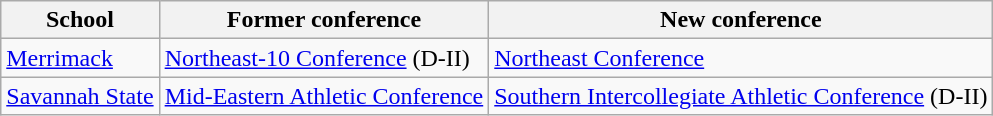<table class="wikitable source">
<tr>
<th>School</th>
<th>Former conference</th>
<th>New conference</th>
</tr>
<tr>
<td><a href='#'>Merrimack</a></td>
<td><a href='#'>Northeast-10 Conference</a> (D-II)</td>
<td><a href='#'>Northeast Conference</a></td>
</tr>
<tr>
<td><a href='#'>Savannah State</a></td>
<td><a href='#'>Mid-Eastern Athletic Conference</a></td>
<td><a href='#'>Southern Intercollegiate Athletic Conference</a> (D-II)</td>
</tr>
</table>
